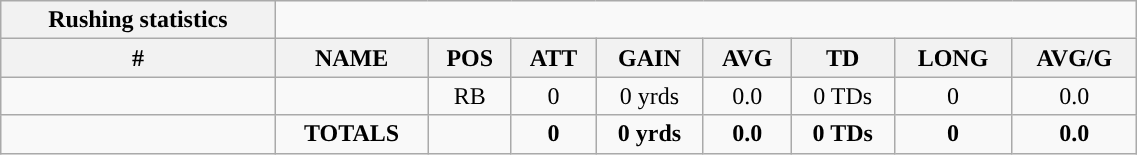<table style="width:60%; text-align:center;" class="wikitable collapsible collapsed">
<tr>
<th style="text-align:center; ">Rushing statistics</th>
</tr>
<tr>
<th>#</th>
<th>NAME</th>
<th>POS</th>
<th>ATT</th>
<th>GAIN</th>
<th>AVG</th>
<th>TD</th>
<th>LONG</th>
<th>AVG/G</th>
</tr>
<tr>
<td></td>
<td></td>
<td>RB</td>
<td>0</td>
<td>0 yrds</td>
<td>0.0</td>
<td>0 TDs</td>
<td>0</td>
<td>0.0</td>
</tr>
<tr>
<td></td>
<td><strong>TOTALS</strong></td>
<td></td>
<td><strong>0</strong></td>
<td><strong>0 yrds</strong></td>
<td><strong>0.0</strong></td>
<td><strong>0 TDs</strong></td>
<td><strong>0</strong></td>
<td><strong>0.0</strong></td>
</tr>
</table>
